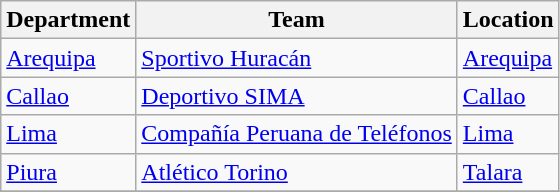<table class="wikitable">
<tr>
<th>Department</th>
<th>Team</th>
<th>Location</th>
</tr>
<tr>
<td><a href='#'>Arequipa</a></td>
<td><a href='#'>Sportivo Huracán</a></td>
<td><a href='#'>Arequipa</a></td>
</tr>
<tr>
<td><a href='#'>Callao</a></td>
<td><a href='#'>Deportivo SIMA</a></td>
<td><a href='#'>Callao</a></td>
</tr>
<tr>
<td><a href='#'>Lima</a></td>
<td><a href='#'>Compañía Peruana de Teléfonos</a></td>
<td><a href='#'>Lima</a></td>
</tr>
<tr>
<td><a href='#'>Piura</a></td>
<td><a href='#'>Atlético Torino</a></td>
<td><a href='#'>Talara</a></td>
</tr>
<tr>
</tr>
</table>
